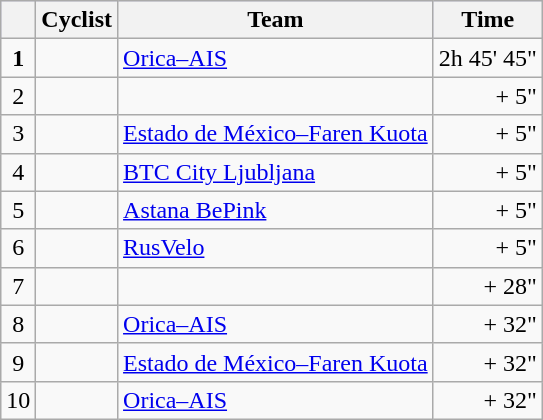<table class="wikitable">
<tr style="background:#ccccff;">
<th></th>
<th>Cyclist</th>
<th>Team</th>
<th>Time</th>
</tr>
<tr>
<td align=center><strong>1</strong></td>
<td></td>
<td><a href='#'>Orica–AIS</a></td>
<td align=right>2h 45' 45"</td>
</tr>
<tr>
<td align=center>2</td>
<td></td>
<td></td>
<td align=right>+ 5"</td>
</tr>
<tr>
<td align=center>3</td>
<td></td>
<td><a href='#'>Estado de México–Faren Kuota</a></td>
<td align=right>+ 5"</td>
</tr>
<tr>
<td align=center>4</td>
<td></td>
<td><a href='#'>BTC City Ljubljana</a></td>
<td align=right>+ 5"</td>
</tr>
<tr>
<td align=center>5</td>
<td></td>
<td><a href='#'>Astana BePink</a></td>
<td align=right>+ 5"</td>
</tr>
<tr>
<td align=center>6</td>
<td></td>
<td><a href='#'>RusVelo</a></td>
<td align=right>+ 5"</td>
</tr>
<tr>
<td align=center>7</td>
<td></td>
<td></td>
<td align=right>+ 28"</td>
</tr>
<tr>
<td align=center>8</td>
<td></td>
<td><a href='#'>Orica–AIS</a></td>
<td align=right>+ 32"</td>
</tr>
<tr>
<td align=center>9</td>
<td></td>
<td><a href='#'>Estado de México–Faren Kuota</a></td>
<td align=right>+ 32"</td>
</tr>
<tr>
<td align=center>10</td>
<td></td>
<td><a href='#'>Orica–AIS</a></td>
<td align=right>+ 32"</td>
</tr>
</table>
